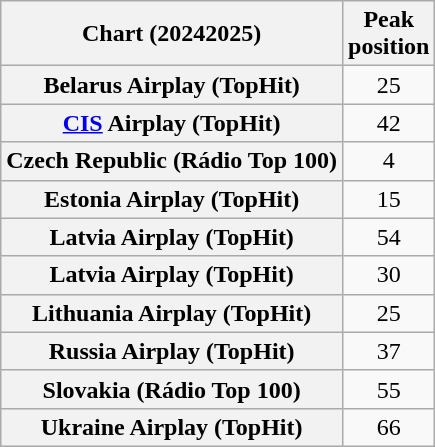<table class="wikitable plainrowheaders sortable" style="text-align:center">
<tr>
<th scope="col">Chart (20242025)</th>
<th scope="col">Peak<br>position</th>
</tr>
<tr>
<th scope="row">Belarus Airplay (TopHit)</th>
<td>25</td>
</tr>
<tr>
<th scope="row"><a href='#'>CIS</a> Airplay (TopHit)</th>
<td>42</td>
</tr>
<tr>
<th scope="row">Czech Republic (Rádio Top 100)</th>
<td>4</td>
</tr>
<tr>
<th scope="row">Estonia Airplay (TopHit)</th>
<td>15</td>
</tr>
<tr>
<th scope="row">Latvia Airplay (TopHit)</th>
<td>54</td>
</tr>
<tr>
<th scope="row">Latvia Airplay (TopHit)<br></th>
<td>30</td>
</tr>
<tr>
<th scope="row">Lithuania Airplay (TopHit)</th>
<td>25</td>
</tr>
<tr>
<th scope="row">Russia Airplay (TopHit)</th>
<td>37</td>
</tr>
<tr>
<th scope="row">Slovakia (Rádio Top 100)</th>
<td>55</td>
</tr>
<tr>
<th scope="row">Ukraine Airplay (TopHit)</th>
<td>66</td>
</tr>
</table>
